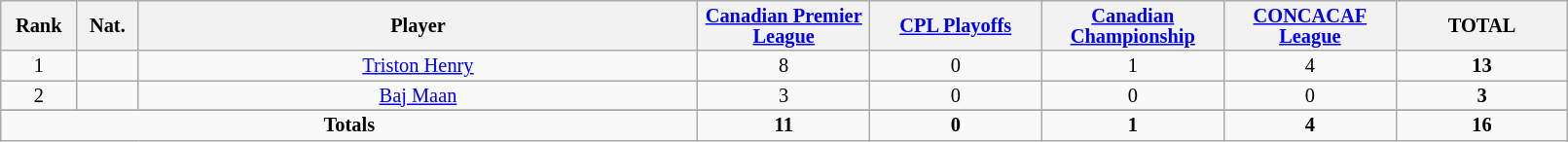<table class="wikitable sortable alternance" style="font-size:85%; text-align:center; line-height:14px; width:85%;">
<tr>
<th width=10>Rank</th>
<th width=10>Nat.</th>
<th scope="col" style="width:275px;">Player</th>
<th width=80><a href='#'>Canadian Premier League</a></th>
<th width=80><a href='#'>CPL Playoffs</a></th>
<th width=80><a href='#'>Canadian Championship</a></th>
<th width=80><a href='#'>CONCACAF League</a></th>
<th width=80>TOTAL</th>
</tr>
<tr>
<td>1</td>
<td></td>
<td><a href='#'>Triston Henry</a></td>
<td>8</td>
<td>0</td>
<td>1</td>
<td>4</td>
<td><strong>13</strong></td>
</tr>
<tr>
<td>2</td>
<td></td>
<td><a href='#'>Baj Maan</a></td>
<td>3</td>
<td>0</td>
<td>0</td>
<td>0</td>
<td><strong>3</strong></td>
</tr>
<tr>
</tr>
<tr class="sortbottom">
<td colspan="3"><strong>Totals</strong></td>
<td><strong>11</strong></td>
<td><strong>0</strong></td>
<td><strong>1</strong></td>
<td><strong>4</strong></td>
<td><strong>16</strong></td>
</tr>
</table>
